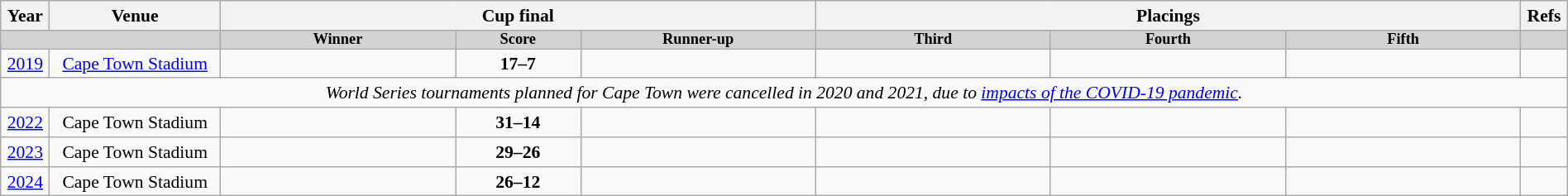<table class="wikitable" style="font-size:90%; width: 100%; text-align: center;">
<tr>
<th>Year</th>
<th>Venue</th>
<th colspan=3>Cup final</th>
<th colspan=3>Placings</th>
<th>Refs</th>
</tr>
<tr bgcolor=lightgrey style="line-height:9px; font-size:85%; padding:0px;">
<td colspan=2 style="font-weight:bold;"></td>
<td width=15% style="font-weight:bold;"><span>Winner</span></td>
<td width=8%  style="font-weight:bold;"><span>Score</span></td>
<td width=15% style="font-weight:bold;"><span>Runner-up</span></td>
<td width=15% style="font-weight:bold;"><span>Third</span></td>
<td width=15% style="font-weight:bold;"><span>Fourth</span></td>
<td width=15% style="font-weight:bold;"><span>Fifth</span></td>
<td></td>
</tr>
<tr>
<td><a href='#'>2019</a></td>
<td style="padding:2px;"><a href='#'>Cape Town Stadium</a></td>
<td><strong></strong></td>
<td align=center><strong>17–7</strong></td>
<td></td>
<td></td>
<td></td>
<td></td>
</tr>
<tr>
<td colspan=100%><em>World Series tournaments planned for Cape Town were cancelled in 2020 and 2021, due to <a href='#'>impacts of the COVID-19 pandemic</a>.</em></td>
</tr>
<tr>
<td><a href='#'>2022</a></td>
<td style="padding:2px;">Cape Town Stadium</td>
<td align="center"><strong></strong></td>
<td><strong>31–14</strong></td>
<td></td>
<td></td>
<td></td>
<td></td>
<td></td>
</tr>
<tr>
<td><a href='#'>2023</a></td>
<td>Cape Town Stadium</td>
<td><strong></strong></td>
<td><strong>29–26</strong></td>
<td></td>
<td></td>
<td></td>
<td></td>
<td></td>
</tr>
<tr>
<td><a href='#'>2024</a></td>
<td>Cape Town Stadium</td>
<td><strong></strong></td>
<td><strong>26–12</strong></td>
<td></td>
<td></td>
<td></td>
<td></td>
<td></td>
</tr>
</table>
